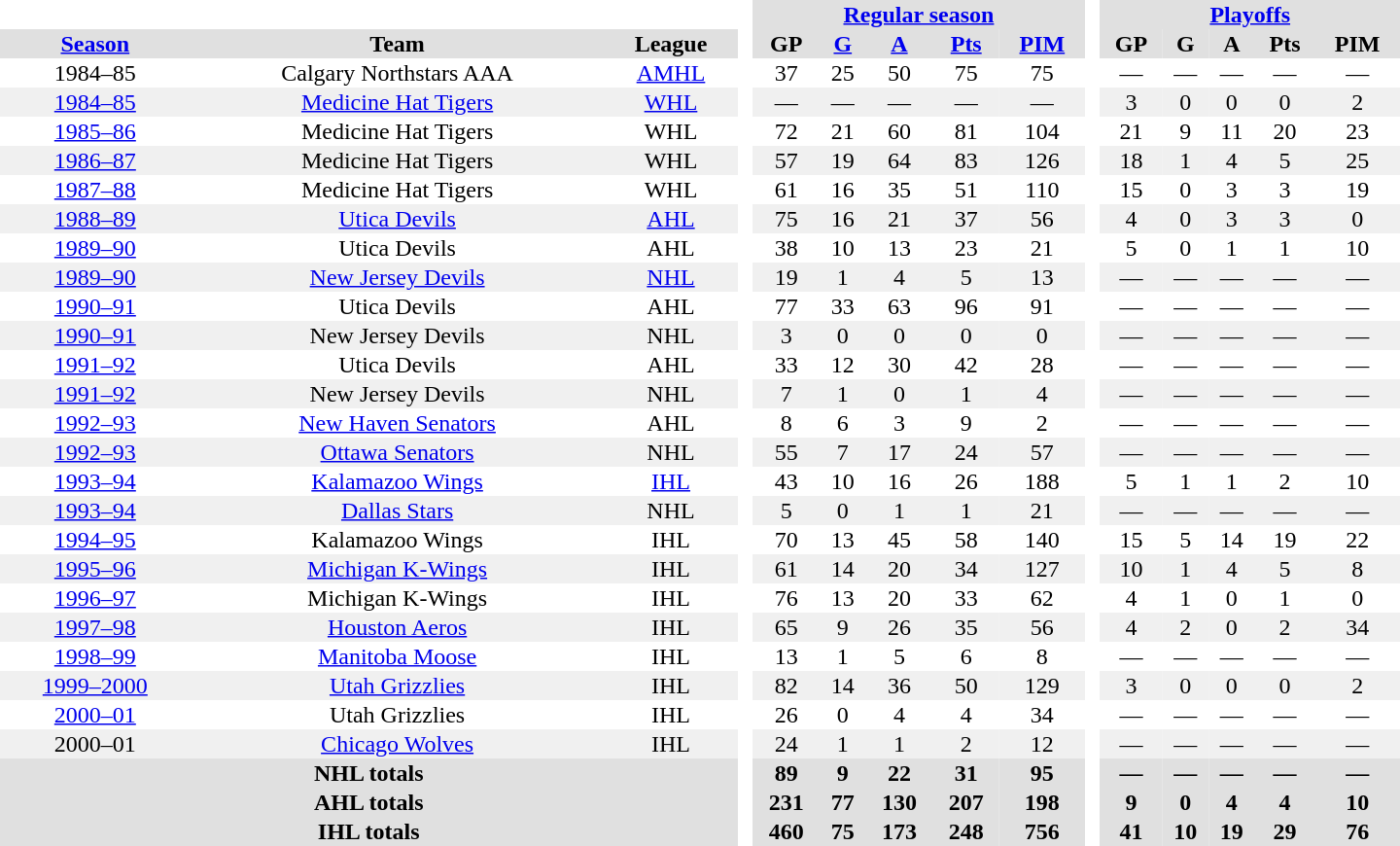<table border="0" cellpadding="1" cellspacing="0" style="text-align:center; width:60em">
<tr bgcolor="#e0e0e0">
<th colspan="3" bgcolor="#ffffff"> </th>
<th rowspan="99" bgcolor="#ffffff"> </th>
<th colspan="5"><a href='#'>Regular season</a></th>
<th rowspan="99" bgcolor="#ffffff"> </th>
<th colspan="5"><a href='#'>Playoffs</a></th>
</tr>
<tr bgcolor="#e0e0e0">
<th><a href='#'>Season</a></th>
<th>Team</th>
<th>League</th>
<th>GP</th>
<th><a href='#'>G</a></th>
<th><a href='#'>A</a></th>
<th><a href='#'>Pts</a></th>
<th><a href='#'>PIM</a></th>
<th>GP</th>
<th>G</th>
<th>A</th>
<th>Pts</th>
<th>PIM</th>
</tr>
<tr>
<td>1984–85</td>
<td>Calgary Northstars AAA</td>
<td><a href='#'>AMHL</a></td>
<td>37</td>
<td>25</td>
<td>50</td>
<td>75</td>
<td>75</td>
<td>—</td>
<td>—</td>
<td>—</td>
<td>—</td>
<td>—</td>
</tr>
<tr bgcolor="#f0f0f0">
<td><a href='#'>1984–85</a></td>
<td><a href='#'>Medicine Hat Tigers</a></td>
<td><a href='#'>WHL</a></td>
<td>—</td>
<td>—</td>
<td>—</td>
<td>—</td>
<td>—</td>
<td>3</td>
<td>0</td>
<td>0</td>
<td>0</td>
<td>2</td>
</tr>
<tr>
<td><a href='#'>1985–86</a></td>
<td>Medicine Hat Tigers</td>
<td>WHL</td>
<td>72</td>
<td>21</td>
<td>60</td>
<td>81</td>
<td>104</td>
<td>21</td>
<td>9</td>
<td>11</td>
<td>20</td>
<td>23</td>
</tr>
<tr bgcolor="#f0f0f0">
<td><a href='#'>1986–87</a></td>
<td>Medicine Hat Tigers</td>
<td>WHL</td>
<td>57</td>
<td>19</td>
<td>64</td>
<td>83</td>
<td>126</td>
<td>18</td>
<td>1</td>
<td>4</td>
<td>5</td>
<td>25</td>
</tr>
<tr>
<td><a href='#'>1987–88</a></td>
<td>Medicine Hat Tigers</td>
<td>WHL</td>
<td>61</td>
<td>16</td>
<td>35</td>
<td>51</td>
<td>110</td>
<td>15</td>
<td>0</td>
<td>3</td>
<td>3</td>
<td>19</td>
</tr>
<tr bgcolor="#f0f0f0">
<td><a href='#'>1988–89</a></td>
<td><a href='#'>Utica Devils</a></td>
<td><a href='#'>AHL</a></td>
<td>75</td>
<td>16</td>
<td>21</td>
<td>37</td>
<td>56</td>
<td>4</td>
<td>0</td>
<td>3</td>
<td>3</td>
<td>0</td>
</tr>
<tr>
<td><a href='#'>1989–90</a></td>
<td>Utica Devils</td>
<td>AHL</td>
<td>38</td>
<td>10</td>
<td>13</td>
<td>23</td>
<td>21</td>
<td>5</td>
<td>0</td>
<td>1</td>
<td>1</td>
<td>10</td>
</tr>
<tr bgcolor="#f0f0f0">
<td><a href='#'>1989–90</a></td>
<td><a href='#'>New Jersey Devils</a></td>
<td><a href='#'>NHL</a></td>
<td>19</td>
<td>1</td>
<td>4</td>
<td>5</td>
<td>13</td>
<td>—</td>
<td>—</td>
<td>—</td>
<td>—</td>
<td>—</td>
</tr>
<tr>
<td><a href='#'>1990–91</a></td>
<td>Utica Devils</td>
<td>AHL</td>
<td>77</td>
<td>33</td>
<td>63</td>
<td>96</td>
<td>91</td>
<td>—</td>
<td>—</td>
<td>—</td>
<td>—</td>
<td>—</td>
</tr>
<tr bgcolor="#f0f0f0">
<td><a href='#'>1990–91</a></td>
<td>New Jersey Devils</td>
<td>NHL</td>
<td>3</td>
<td>0</td>
<td>0</td>
<td>0</td>
<td>0</td>
<td>—</td>
<td>—</td>
<td>—</td>
<td>—</td>
<td>—</td>
</tr>
<tr>
<td><a href='#'>1991–92</a></td>
<td>Utica Devils</td>
<td>AHL</td>
<td>33</td>
<td>12</td>
<td>30</td>
<td>42</td>
<td>28</td>
<td>—</td>
<td>—</td>
<td>—</td>
<td>—</td>
<td>—</td>
</tr>
<tr bgcolor="#f0f0f0">
<td><a href='#'>1991–92</a></td>
<td>New Jersey Devils</td>
<td>NHL</td>
<td>7</td>
<td>1</td>
<td>0</td>
<td>1</td>
<td>4</td>
<td>—</td>
<td>—</td>
<td>—</td>
<td>—</td>
<td>—</td>
</tr>
<tr>
<td><a href='#'>1992–93</a></td>
<td><a href='#'>New Haven Senators</a></td>
<td>AHL</td>
<td>8</td>
<td>6</td>
<td>3</td>
<td>9</td>
<td>2</td>
<td>—</td>
<td>—</td>
<td>—</td>
<td>—</td>
<td>—</td>
</tr>
<tr bgcolor="#f0f0f0">
<td><a href='#'>1992–93</a></td>
<td><a href='#'>Ottawa Senators</a></td>
<td>NHL</td>
<td>55</td>
<td>7</td>
<td>17</td>
<td>24</td>
<td>57</td>
<td>—</td>
<td>—</td>
<td>—</td>
<td>—</td>
<td>—</td>
</tr>
<tr>
<td><a href='#'>1993–94</a></td>
<td><a href='#'>Kalamazoo Wings</a></td>
<td><a href='#'>IHL</a></td>
<td>43</td>
<td>10</td>
<td>16</td>
<td>26</td>
<td>188</td>
<td>5</td>
<td>1</td>
<td>1</td>
<td>2</td>
<td>10</td>
</tr>
<tr bgcolor="#f0f0f0">
<td><a href='#'>1993–94</a></td>
<td><a href='#'>Dallas Stars</a></td>
<td>NHL</td>
<td>5</td>
<td>0</td>
<td>1</td>
<td>1</td>
<td>21</td>
<td>—</td>
<td>—</td>
<td>—</td>
<td>—</td>
<td>—</td>
</tr>
<tr>
<td><a href='#'>1994–95</a></td>
<td>Kalamazoo Wings</td>
<td>IHL</td>
<td>70</td>
<td>13</td>
<td>45</td>
<td>58</td>
<td>140</td>
<td>15</td>
<td>5</td>
<td>14</td>
<td>19</td>
<td>22</td>
</tr>
<tr bgcolor="#f0f0f0">
<td><a href='#'>1995–96</a></td>
<td><a href='#'>Michigan K-Wings</a></td>
<td>IHL</td>
<td>61</td>
<td>14</td>
<td>20</td>
<td>34</td>
<td>127</td>
<td>10</td>
<td>1</td>
<td>4</td>
<td>5</td>
<td>8</td>
</tr>
<tr>
<td><a href='#'>1996–97</a></td>
<td>Michigan K-Wings</td>
<td>IHL</td>
<td>76</td>
<td>13</td>
<td>20</td>
<td>33</td>
<td>62</td>
<td>4</td>
<td>1</td>
<td>0</td>
<td>1</td>
<td>0</td>
</tr>
<tr bgcolor="#f0f0f0">
<td><a href='#'>1997–98</a></td>
<td><a href='#'>Houston Aeros</a></td>
<td>IHL</td>
<td>65</td>
<td>9</td>
<td>26</td>
<td>35</td>
<td>56</td>
<td>4</td>
<td>2</td>
<td>0</td>
<td>2</td>
<td>34</td>
</tr>
<tr>
<td><a href='#'>1998–99</a></td>
<td><a href='#'>Manitoba Moose</a></td>
<td>IHL</td>
<td>13</td>
<td>1</td>
<td>5</td>
<td>6</td>
<td>8</td>
<td>—</td>
<td>—</td>
<td>—</td>
<td>—</td>
<td>—</td>
</tr>
<tr bgcolor="#f0f0f0">
<td><a href='#'>1999–2000</a></td>
<td><a href='#'>Utah Grizzlies</a></td>
<td>IHL</td>
<td>82</td>
<td>14</td>
<td>36</td>
<td>50</td>
<td>129</td>
<td>3</td>
<td>0</td>
<td>0</td>
<td>0</td>
<td>2</td>
</tr>
<tr>
<td><a href='#'>2000–01</a></td>
<td>Utah Grizzlies</td>
<td>IHL</td>
<td>26</td>
<td>0</td>
<td>4</td>
<td>4</td>
<td>34</td>
<td>—</td>
<td>—</td>
<td>—</td>
<td>—</td>
<td>—</td>
</tr>
<tr bgcolor="#f0f0f0">
<td>2000–01</td>
<td><a href='#'>Chicago Wolves</a></td>
<td>IHL</td>
<td>24</td>
<td>1</td>
<td>1</td>
<td>2</td>
<td>12</td>
<td>—</td>
<td>—</td>
<td>—</td>
<td>—</td>
<td>—</td>
</tr>
<tr style="background:#e0e0e0;">
<th colspan="3">NHL totals</th>
<th>89</th>
<th>9</th>
<th>22</th>
<th>31</th>
<th>95</th>
<th>—</th>
<th>—</th>
<th>—</th>
<th>—</th>
<th>—</th>
</tr>
<tr style="background:#e0e0e0;">
<th colspan="3">AHL totals</th>
<th>231</th>
<th>77</th>
<th>130</th>
<th>207</th>
<th>198</th>
<th>9</th>
<th>0</th>
<th>4</th>
<th>4</th>
<th>10</th>
</tr>
<tr style="background:#e0e0e0;">
<th colspan="3">IHL totals</th>
<th>460</th>
<th>75</th>
<th>173</th>
<th>248</th>
<th>756</th>
<th>41</th>
<th>10</th>
<th>19</th>
<th>29</th>
<th>76</th>
</tr>
</table>
